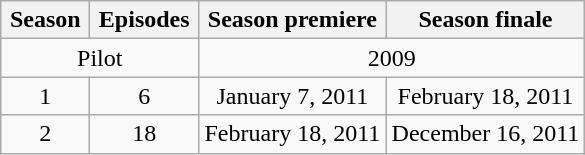<table class="wikitable" style="text-align: center;">
<tr>
<th style="padding: 0.2em 0.35em;">Season</th>
<th style="padding: 0.2em 0.35em;">Episodes</th>
<th style="padding: 0.2em 0.35em;">Season premiere</th>
<th style="padding: 0.2em 0.35em;">Season finale</th>
</tr>
<tr>
<td colspan="2">Pilot</td>
<td colspan="2">2009</td>
</tr>
<tr>
<td>1</td>
<td>6</td>
<td>January 7, 2011</td>
<td>February 18, 2011</td>
</tr>
<tr>
<td>2</td>
<td>18</td>
<td>February 18, 2011</td>
<td>December 16, 2011</td>
</tr>
</table>
